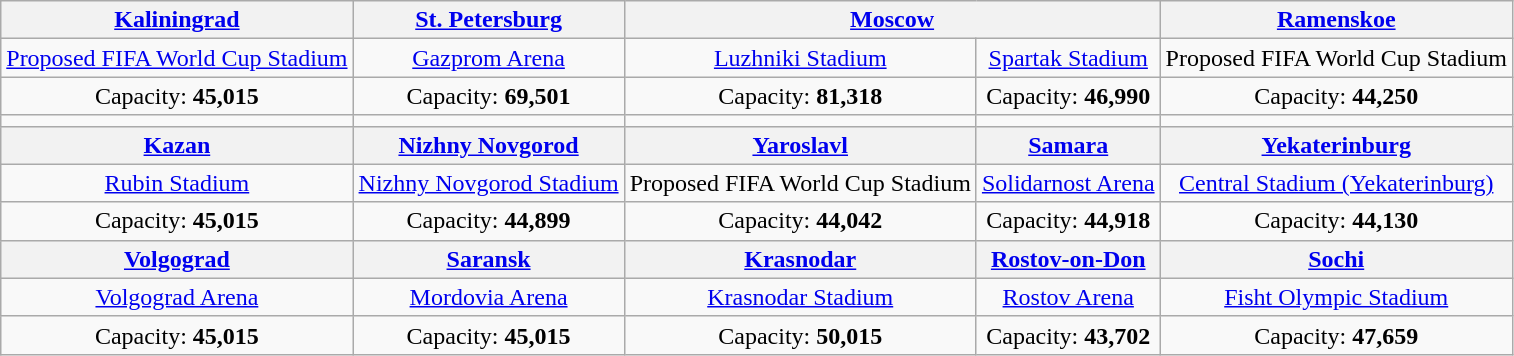<table class="wikitable" style="text-align:center">
<tr>
<th><a href='#'>Kaliningrad</a></th>
<th><a href='#'>St. Petersburg</a></th>
<th colspan=2><a href='#'>Moscow</a></th>
<th><a href='#'>Ramenskoe</a></th>
</tr>
<tr>
<td><a href='#'>Proposed FIFA World Cup Stadium</a></td>
<td><a href='#'>Gazprom Arena</a></td>
<td><a href='#'>Luzhniki Stadium</a></td>
<td><a href='#'>Spartak Stadium</a><br></td>
<td>Proposed FIFA World Cup Stadium<br></td>
</tr>
<tr>
<td>Capacity: <strong>45,015</strong></td>
<td>Capacity: <strong>69,501</strong></td>
<td>Capacity: <strong>81,318</strong></td>
<td>Capacity: <strong>46,990</strong></td>
<td>Capacity: <strong>44,250</strong></td>
</tr>
<tr>
<td></td>
<td></td>
<td></td>
<td></td>
<td></td>
</tr>
<tr>
<th><a href='#'>Kazan</a></th>
<th><a href='#'>Nizhny Novgorod</a></th>
<th><a href='#'>Yaroslavl</a></th>
<th><a href='#'>Samara</a></th>
<th><a href='#'>Yekaterinburg</a></th>
</tr>
<tr>
<td><a href='#'>Rubin Stadium</a></td>
<td><a href='#'>Nizhny Novgorod Stadium</a></td>
<td>Proposed FIFA World Cup Stadium</td>
<td><a href='#'>Solidarnost Arena</a></td>
<td><a href='#'>Central Stadium (Yekaterinburg)</a></td>
</tr>
<tr>
<td>Capacity: <strong>45,015</strong></td>
<td>Capacity: <strong>44,899</strong></td>
<td>Capacity: <strong>44,042</strong></td>
<td>Capacity: <strong>44,918</strong></td>
<td>Capacity: <strong>44,130</strong></td>
</tr>
<tr>
<th><a href='#'>Volgograd</a></th>
<th><a href='#'>Saransk</a></th>
<th><a href='#'>Krasnodar</a></th>
<th><a href='#'>Rostov-on-Don</a></th>
<th><a href='#'>Sochi</a></th>
</tr>
<tr>
<td><a href='#'>Volgograd Arena</a></td>
<td><a href='#'>Mordovia Arena</a></td>
<td><a href='#'>Krasnodar Stadium</a></td>
<td><a href='#'>Rostov Arena</a></td>
<td><a href='#'>Fisht Olympic Stadium</a></td>
</tr>
<tr>
<td>Capacity: <strong>45,015</strong></td>
<td>Capacity: <strong>45,015</strong></td>
<td>Capacity: <strong>50,015</strong></td>
<td>Capacity: <strong>43,702</strong></td>
<td>Capacity: <strong>47,659</strong></td>
</tr>
</table>
